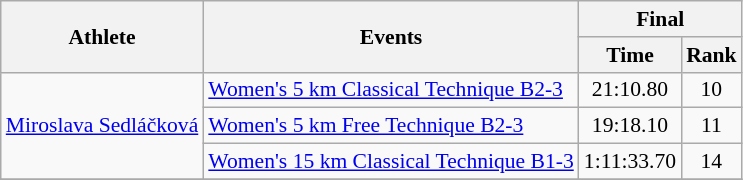<table class="wikitable" style="font-size:90%">
<tr>
<th rowspan="2">Athlete</th>
<th rowspan="2">Events</th>
<th colspan="2">Final</th>
</tr>
<tr>
<th>Time</th>
<th>Rank</th>
</tr>
<tr>
<td rowspan="3"><a href='#'>Miroslava Sedláčková</a></td>
<td><a href='#'>Women's 5 km Classical Technique B2-3</a></td>
<td align="center">21:10.80</td>
<td align="center">10</td>
</tr>
<tr>
<td><a href='#'>Women's 5 km Free Technique B2-3</a></td>
<td align="center">19:18.10</td>
<td align="center">11</td>
</tr>
<tr>
<td><a href='#'>Women's 15 km Classical Technique B1-3</a></td>
<td align="center">1:11:33.70</td>
<td align="center">14</td>
</tr>
<tr>
</tr>
</table>
